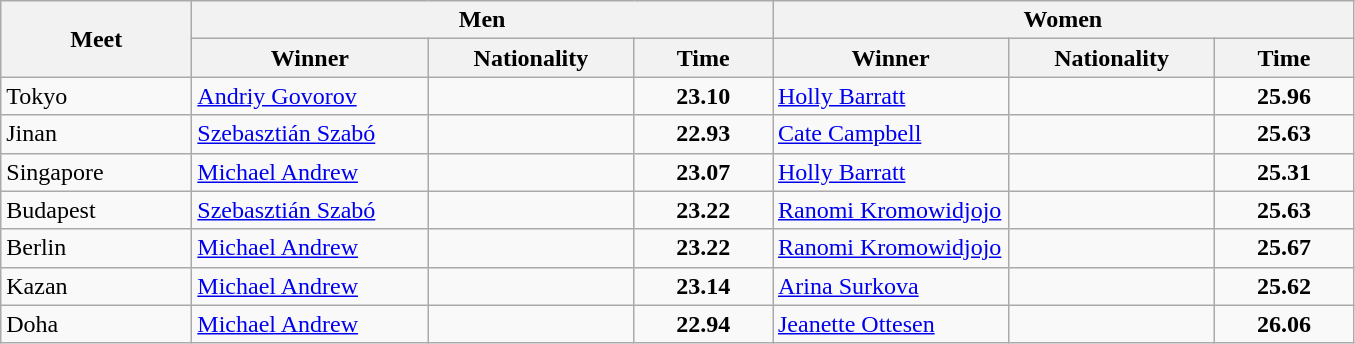<table class="wikitable">
<tr>
<th width=120 rowspan="2">Meet</th>
<th colspan="3">Men</th>
<th colspan="3">Women</th>
</tr>
<tr>
<th width=150>Winner</th>
<th width=130>Nationality</th>
<th width=85>Time</th>
<th width=150>Winner</th>
<th width=130>Nationality</th>
<th width=85>Time</th>
</tr>
<tr>
<td>Tokyo</td>
<td><a href='#'>Andriy Govorov</a></td>
<td></td>
<td align=center><strong>23.10</strong></td>
<td><a href='#'>Holly Barratt</a></td>
<td></td>
<td align=center><strong>25.96</strong></td>
</tr>
<tr>
<td>Jinan</td>
<td><a href='#'>Szebasztián Szabó</a></td>
<td></td>
<td align=center><strong>22.93</strong></td>
<td><a href='#'>Cate Campbell</a></td>
<td></td>
<td align=center><strong>25.63</strong></td>
</tr>
<tr>
<td>Singapore</td>
<td><a href='#'>Michael Andrew</a></td>
<td></td>
<td align=center><strong>23.07</strong></td>
<td><a href='#'>Holly Barratt</a></td>
<td></td>
<td align=center><strong>25.31</strong></td>
</tr>
<tr>
<td>Budapest</td>
<td><a href='#'>Szebasztián Szabó</a></td>
<td></td>
<td align=center><strong>23.22</strong></td>
<td><a href='#'>Ranomi Kromowidjojo</a></td>
<td></td>
<td align=center><strong>25.63</strong></td>
</tr>
<tr>
<td>Berlin</td>
<td><a href='#'>Michael Andrew</a></td>
<td></td>
<td align=center><strong>23.22</strong></td>
<td><a href='#'>Ranomi Kromowidjojo</a></td>
<td></td>
<td align=center><strong>25.67</strong></td>
</tr>
<tr>
<td>Kazan</td>
<td><a href='#'>Michael Andrew</a></td>
<td></td>
<td align=center><strong>23.14</strong></td>
<td><a href='#'>Arina Surkova</a></td>
<td></td>
<td align=center><strong>25.62</strong></td>
</tr>
<tr>
<td>Doha</td>
<td><a href='#'>Michael Andrew</a></td>
<td></td>
<td align=center><strong>22.94</strong></td>
<td><a href='#'>Jeanette Ottesen</a></td>
<td></td>
<td align=center><strong>26.06</strong></td>
</tr>
</table>
